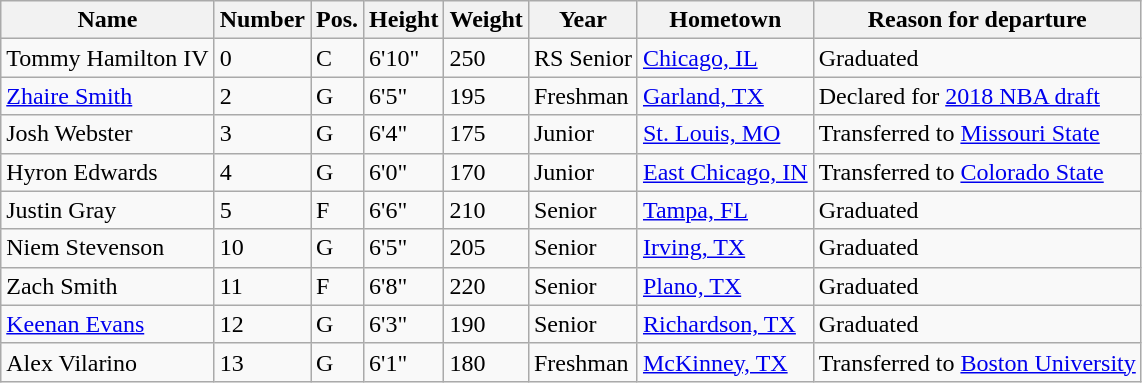<table class="wikitable sortable" border="1">
<tr>
<th>Name</th>
<th>Number</th>
<th>Pos.</th>
<th>Height</th>
<th>Weight</th>
<th>Year</th>
<th>Hometown</th>
<th class="unsortable">Reason for departure</th>
</tr>
<tr>
<td>Tommy Hamilton IV</td>
<td>0</td>
<td>C</td>
<td>6'10"</td>
<td>250</td>
<td>RS Senior</td>
<td><a href='#'>Chicago, IL</a></td>
<td>Graduated</td>
</tr>
<tr>
<td><a href='#'>Zhaire Smith</a></td>
<td>2</td>
<td>G</td>
<td>6'5"</td>
<td>195</td>
<td>Freshman</td>
<td><a href='#'>Garland, TX</a></td>
<td>Declared for <a href='#'>2018 NBA draft</a></td>
</tr>
<tr>
<td>Josh Webster</td>
<td>3</td>
<td>G</td>
<td>6'4"</td>
<td>175</td>
<td>Junior</td>
<td><a href='#'>St. Louis, MO</a></td>
<td>Transferred to <a href='#'>Missouri State</a></td>
</tr>
<tr>
<td>Hyron Edwards</td>
<td>4</td>
<td>G</td>
<td>6'0"</td>
<td>170</td>
<td>Junior</td>
<td><a href='#'>East Chicago, IN</a></td>
<td>Transferred to <a href='#'>Colorado State</a></td>
</tr>
<tr>
<td>Justin Gray</td>
<td>5</td>
<td>F</td>
<td>6'6"</td>
<td>210</td>
<td>Senior</td>
<td><a href='#'>Tampa, FL</a></td>
<td>Graduated</td>
</tr>
<tr>
<td>Niem Stevenson</td>
<td>10</td>
<td>G</td>
<td>6'5"</td>
<td>205</td>
<td>Senior</td>
<td><a href='#'>Irving, TX</a></td>
<td>Graduated</td>
</tr>
<tr>
<td>Zach Smith</td>
<td>11</td>
<td>F</td>
<td>6'8"</td>
<td>220</td>
<td>Senior</td>
<td><a href='#'>Plano, TX</a></td>
<td>Graduated</td>
</tr>
<tr>
<td><a href='#'>Keenan Evans</a></td>
<td>12</td>
<td>G</td>
<td>6'3"</td>
<td>190</td>
<td>Senior</td>
<td><a href='#'>Richardson, TX</a></td>
<td>Graduated</td>
</tr>
<tr>
<td>Alex Vilarino</td>
<td>13</td>
<td>G</td>
<td>6'1"</td>
<td>180</td>
<td>Freshman</td>
<td><a href='#'>McKinney, TX</a></td>
<td>Transferred to <a href='#'>Boston University</a></td>
</tr>
</table>
